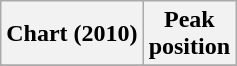<table class="wikitable">
<tr>
<th>Chart (2010)</th>
<th>Peak <br> position</th>
</tr>
<tr>
</tr>
</table>
